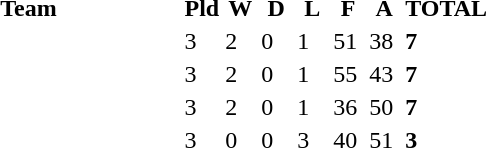<table>
<tr>
<td><br></td>
</tr>
<tr border=1 cellpadding=5 cellspacing=0>
<th width="200">Team</th>
<th width="20">Pld</th>
<th width="20">W</th>
<th width="20">D</th>
<th width="20">L</th>
<th width="20">F</th>
<th width="20">A</th>
<th width="20">TOTAL</th>
</tr>
<tr>
<td align=left></td>
<td>3</td>
<td>2</td>
<td>0</td>
<td>1</td>
<td>51</td>
<td>38</td>
<td><strong>7</strong></td>
</tr>
<tr>
<td align=left></td>
<td>3</td>
<td>2</td>
<td>0</td>
<td>1</td>
<td>55</td>
<td>43</td>
<td><strong>7</strong></td>
</tr>
<tr>
<td align=left></td>
<td>3</td>
<td>2</td>
<td>0</td>
<td>1</td>
<td>36</td>
<td>50</td>
<td><strong>7</strong></td>
</tr>
<tr>
<td align=left></td>
<td>3</td>
<td>0</td>
<td>0</td>
<td>3</td>
<td>40</td>
<td>51</td>
<td><strong>3</strong></td>
</tr>
</table>
